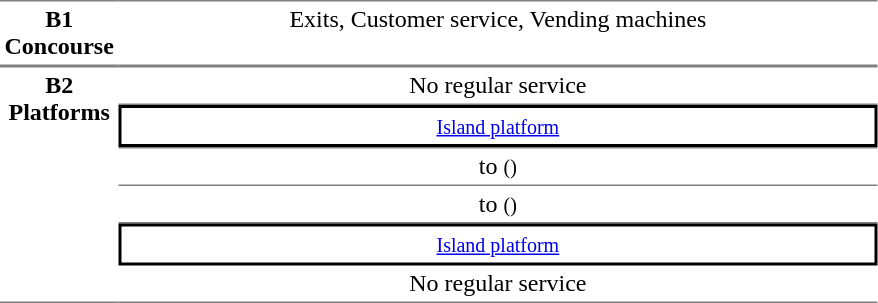<table table border=0 cellspacing=0 cellpadding=3>
<tr>
<td style="border-bottom:solid 1px gray; border-top:solid 1px gray;text-align:center" valign=top width=50><strong>B1<br>Concourse</strong></td>
<td style="border-bottom:solid 1px gray; border-top:solid 1px gray;text-align:center;" valign=top width=500>Exits, Customer service, Vending machines</td>
</tr>
<tr>
<td style="border-bottom:solid 1px gray; border-top:solid 1px gray;text-align:center" rowspan="6" valign=top><strong>B2<br>Platforms</strong></td>
<td style="border-bottom:solid 1px gray; border-top:solid 1px gray;text-align:center;">No regular service</td>
</tr>
<tr>
<td style="border-right:solid 2px black;border-left:solid 2px black;border-top:solid 2px black;border-bottom:solid 2px black;text-align:center;" colspan=2><small><a href='#'>Island platform</a></small></td>
</tr>
<tr>
<td style="border-bottom:solid 1px gray; border-top:solid 1px gray;text-align:center;">  to  <small>()</small></td>
</tr>
<tr>
<td style="border-bottom:solid 1px gray;text-align:center;"> to  <small>()</small> </td>
</tr>
<tr>
<td style="border-right:solid 2px black;border-left:solid 2px black;border-top:solid 2px black;border-bottom:solid 2px black;text-align:center;" colspan=2><small><a href='#'>Island platform</a></small></td>
</tr>
<tr>
<td style="border-bottom:solid 1px gray;text-align:center;">No regular service</td>
</tr>
</table>
